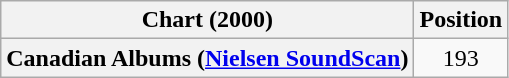<table class="wikitable plainrowheaders sortable">
<tr>
<th scope="col">Chart (2000)</th>
<th scope="col">Position</th>
</tr>
<tr>
<th scope="row">Canadian Albums (<a href='#'>Nielsen SoundScan</a>)</th>
<td align=center>193</td>
</tr>
</table>
